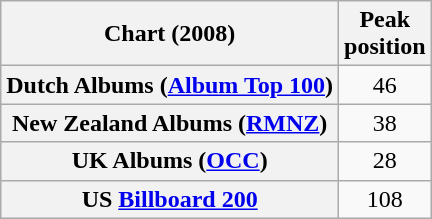<table class="wikitable plainrowheaders sortable">
<tr>
<th>Chart (2008)</th>
<th>Peak<br>position</th>
</tr>
<tr>
<th scope="row">Dutch Albums (<a href='#'>Album Top 100</a>)</th>
<td align="center">46</td>
</tr>
<tr>
<th scope="row">New Zealand Albums (<a href='#'>RMNZ</a>)</th>
<td align="center">38</td>
</tr>
<tr>
<th scope="row">UK Albums (<a href='#'>OCC</a>)</th>
<td align="center">28</td>
</tr>
<tr>
<th scope="row">US <a href='#'>Billboard 200</a></th>
<td align="center">108</td>
</tr>
</table>
